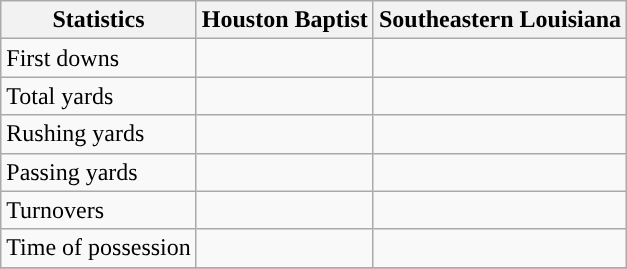<table class="wikitable">
<tr>
<th>Statistics</th>
<th>Houston Baptist</th>
<th>Southeastern Louisiana</th>
</tr>
<tr>
<td>First downs</td>
<td> </td>
<td> </td>
</tr>
<tr>
<td>Total yards</td>
<td> </td>
<td> </td>
</tr>
<tr>
<td>Rushing yards</td>
<td> </td>
<td> </td>
</tr>
<tr>
<td>Passing yards</td>
<td> </td>
<td> </td>
</tr>
<tr>
<td>Turnovers</td>
<td> </td>
<td> </td>
</tr>
<tr>
<td>Time of possession</td>
<td> </td>
<td> </td>
</tr>
<tr>
</tr>
</table>
